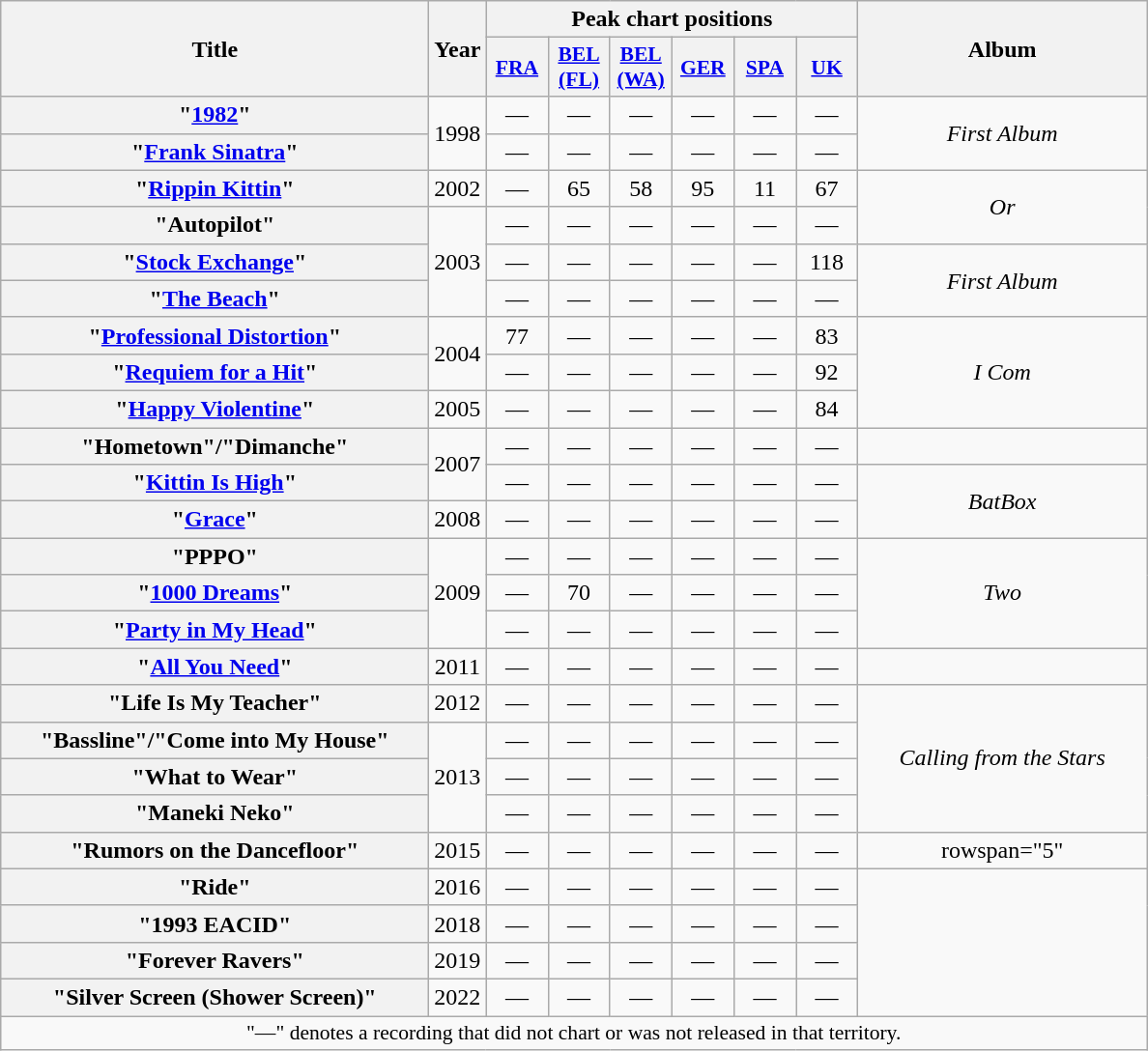<table class="wikitable plainrowheaders" style="text-align:center;">
<tr>
<th scope="col" rowspan="2" style="width:18em;">Title</th>
<th scope="col" rowspan="2" style="width:1em;">Year</th>
<th scope="col" colspan="6">Peak chart positions</th>
<th scope="col" rowspan="2" style="width:12em;">Album</th>
</tr>
<tr>
<th scope="col" style="width:2.5em;font-size:90%;"><a href='#'>FRA</a><br></th>
<th scope="col" style="width:2.5em;font-size:90%;"><a href='#'>BEL<br>(FL)</a><br></th>
<th scope="col" style="width:2.5em;font-size:90%;"><a href='#'>BEL<br>(WA)</a><br></th>
<th scope="col" style="width:2.5em;font-size:90%;"><a href='#'>GER</a><br></th>
<th scope="col" style="width:2.5em;font-size:90%;"><a href='#'>SPA</a><br></th>
<th scope="col" style="width:2.5em;font-size:90%;"><a href='#'>UK</a><br></th>
</tr>
<tr>
<th scope="row">"<a href='#'>1982</a>"<br></th>
<td rowspan="2">1998</td>
<td>—</td>
<td>—</td>
<td>—</td>
<td>—</td>
<td>—</td>
<td>—</td>
<td rowspan="2"><em>First Album</em></td>
</tr>
<tr>
<th scope="row">"<a href='#'>Frank Sinatra</a>"<br></th>
<td>—</td>
<td>—</td>
<td>—</td>
<td>—</td>
<td>—</td>
<td>—</td>
</tr>
<tr>
<th scope="row">"<a href='#'>Rippin Kittin</a>"<br></th>
<td>2002</td>
<td>—</td>
<td>65</td>
<td>58</td>
<td>95</td>
<td>11</td>
<td>67</td>
<td rowspan="2"><em>Or</em></td>
</tr>
<tr>
<th scope="row">"Autopilot"<br></th>
<td rowspan="3">2003</td>
<td>—</td>
<td>—</td>
<td>—</td>
<td>—</td>
<td>—</td>
<td>—</td>
</tr>
<tr>
<th scope="row">"<a href='#'>Stock Exchange</a>"<br></th>
<td>—</td>
<td>—</td>
<td>—</td>
<td>—</td>
<td>—</td>
<td>118</td>
<td rowspan="2"><em>First Album</em></td>
</tr>
<tr>
<th scope="row">"<a href='#'>The Beach</a>"<br></th>
<td>—</td>
<td>—</td>
<td>—</td>
<td>—</td>
<td>—</td>
<td>—</td>
</tr>
<tr>
<th scope="row">"<a href='#'>Professional Distortion</a>"</th>
<td rowspan="2">2004</td>
<td>77</td>
<td>—</td>
<td>—</td>
<td>—</td>
<td>—</td>
<td>83</td>
<td rowspan="3"><em>I Com</em></td>
</tr>
<tr>
<th scope="row">"<a href='#'>Requiem for a Hit</a>"</th>
<td>—</td>
<td>—</td>
<td>—</td>
<td>—</td>
<td>—</td>
<td>92</td>
</tr>
<tr>
<th scope="row">"<a href='#'>Happy Violentine</a>"</th>
<td>2005</td>
<td>—</td>
<td>—</td>
<td>—</td>
<td>—</td>
<td>—</td>
<td>84</td>
</tr>
<tr>
<th scope="row">"Hometown"/"Dimanche"<br></th>
<td rowspan="2">2007</td>
<td>—</td>
<td>—</td>
<td>—</td>
<td>—</td>
<td>—</td>
<td>—</td>
<td></td>
</tr>
<tr>
<th scope="row">"<a href='#'>Kittin Is High</a>"</th>
<td>—</td>
<td>—</td>
<td>—</td>
<td>—</td>
<td>—</td>
<td>—</td>
<td rowspan="2"><em>BatBox</em></td>
</tr>
<tr>
<th scope="row">"<a href='#'>Grace</a>"</th>
<td>2008</td>
<td>—</td>
<td>—</td>
<td>—</td>
<td>—</td>
<td>—</td>
<td>—</td>
</tr>
<tr>
<th scope="row">"PPPO"<br></th>
<td rowspan="3">2009</td>
<td>—</td>
<td>—</td>
<td>—</td>
<td>—</td>
<td>—</td>
<td>—</td>
<td rowspan="3"><em>Two</em></td>
</tr>
<tr>
<th scope="row">"<a href='#'>1000 Dreams</a>"<br></th>
<td>—</td>
<td>70</td>
<td>—</td>
<td>—</td>
<td>—</td>
<td>—</td>
</tr>
<tr>
<th scope="row">"<a href='#'>Party in My Head</a>"<br></th>
<td>—</td>
<td>—</td>
<td>—</td>
<td>—</td>
<td>—</td>
<td>—</td>
</tr>
<tr>
<th scope="row">"<a href='#'>All You Need</a>"</th>
<td>2011</td>
<td>—</td>
<td>—</td>
<td>—</td>
<td>—</td>
<td>—</td>
<td>—</td>
<td></td>
</tr>
<tr>
<th scope="row">"Life Is My Teacher"</th>
<td>2012</td>
<td>—</td>
<td>—</td>
<td>—</td>
<td>—</td>
<td>—</td>
<td>—</td>
<td rowspan="4"><em>Calling from the Stars</em></td>
</tr>
<tr>
<th scope="row">"Bassline"/"Come into My House"</th>
<td rowspan="3">2013</td>
<td>—</td>
<td>—</td>
<td>—</td>
<td>—</td>
<td>—</td>
<td>—</td>
</tr>
<tr>
<th scope="row">"What to Wear"</th>
<td>—</td>
<td>—</td>
<td>—</td>
<td>—</td>
<td>—</td>
<td>—</td>
</tr>
<tr>
<th scope="row">"Maneki Neko"</th>
<td>—</td>
<td>—</td>
<td>—</td>
<td>—</td>
<td>—</td>
<td>—</td>
</tr>
<tr>
<th scope="row">"Rumors on the Dancefloor"<br></th>
<td>2015</td>
<td>—</td>
<td>—</td>
<td>—</td>
<td>—</td>
<td>—</td>
<td>—</td>
<td>rowspan="5" </td>
</tr>
<tr>
<th scope="row">"Ride"<br></th>
<td>2016</td>
<td>—</td>
<td>—</td>
<td>—</td>
<td>—</td>
<td>—</td>
<td>—</td>
</tr>
<tr>
<th scope="row">"1993 EACID"</th>
<td>2018</td>
<td>—</td>
<td>—</td>
<td>—</td>
<td>—</td>
<td>—</td>
<td>—</td>
</tr>
<tr>
<th scope="row">"Forever Ravers"<br></th>
<td>2019</td>
<td>—</td>
<td>—</td>
<td>—</td>
<td>—</td>
<td>—</td>
<td>—</td>
</tr>
<tr>
<th scope="row">"Silver Screen (Shower Screen)" <br></th>
<td>2022</td>
<td>—</td>
<td>—</td>
<td>—</td>
<td>—</td>
<td>—</td>
<td>—</td>
</tr>
<tr>
<td colspan="9" style="font-size:90%">"—" denotes a recording that did not chart or was not released in that territory.</td>
</tr>
</table>
